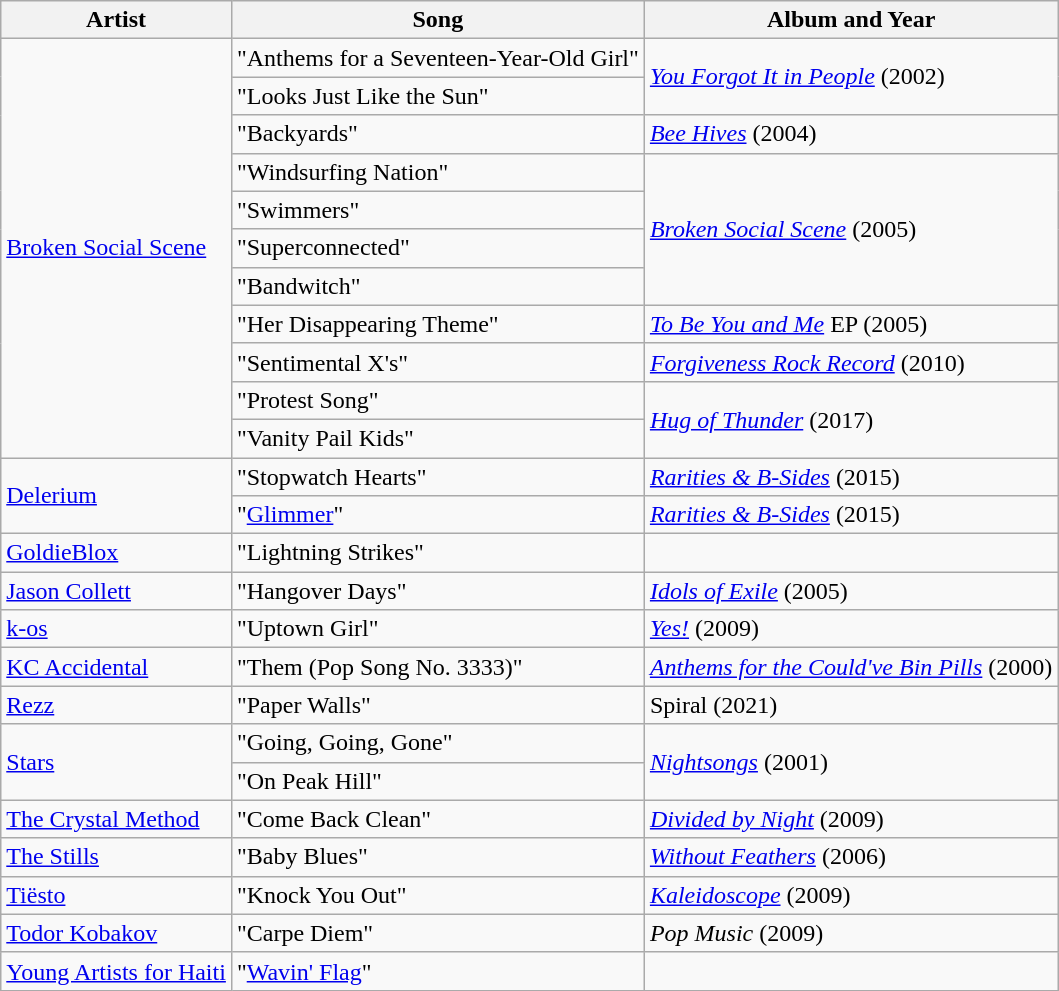<table class="wikitable">
<tr>
<th>Artist</th>
<th>Song</th>
<th>Album and Year</th>
</tr>
<tr>
<td rowspan="11"><a href='#'>Broken Social Scene</a></td>
<td>"Anthems for a Seventeen-Year-Old Girl"</td>
<td rowspan="2"><em><a href='#'>You Forgot It in People</a></em> (2002)</td>
</tr>
<tr>
<td>"Looks Just Like the Sun"</td>
</tr>
<tr>
<td>"Backyards"</td>
<td><em><a href='#'>Bee Hives</a></em> (2004)</td>
</tr>
<tr>
<td>"Windsurfing Nation"</td>
<td rowspan="4"><em><a href='#'>Broken Social Scene</a></em> (2005)</td>
</tr>
<tr>
<td>"Swimmers"</td>
</tr>
<tr>
<td>"Superconnected"</td>
</tr>
<tr>
<td>"Bandwitch"</td>
</tr>
<tr>
<td>"Her Disappearing Theme"</td>
<td><em><a href='#'>To Be You and Me</a></em> EP (2005)</td>
</tr>
<tr>
<td>"Sentimental X's"</td>
<td><em><a href='#'>Forgiveness Rock Record</a></em> (2010)</td>
</tr>
<tr>
<td>"Protest Song"</td>
<td rowspan="2"><em><a href='#'>Hug of Thunder</a></em> (2017)</td>
</tr>
<tr>
<td>"Vanity Pail Kids"</td>
</tr>
<tr>
<td rowspan="2"><a href='#'>Delerium</a></td>
<td>"Stopwatch Hearts"</td>
<td><em><a href='#'>Rarities & B-Sides</a></em> (2015)</td>
</tr>
<tr>
<td>"<a href='#'>Glimmer</a>"</td>
<td><em><a href='#'>Rarities & B-Sides</a></em> (2015)</td>
</tr>
<tr>
<td><a href='#'>GoldieBlox</a></td>
<td>"Lightning Strikes"</td>
<td></td>
</tr>
<tr>
<td rowspan="1"><a href='#'>Jason Collett</a></td>
<td>"Hangover Days"</td>
<td><em><a href='#'>Idols of Exile</a></em> (2005)</td>
</tr>
<tr>
<td><a href='#'>k-os</a></td>
<td>"Uptown Girl"</td>
<td><em><a href='#'>Yes!</a></em> (2009)</td>
</tr>
<tr>
<td><a href='#'>KC Accidental</a></td>
<td>"Them (Pop Song No. 3333)"</td>
<td><em><a href='#'>Anthems for the Could've Bin Pills</a></em> (2000)</td>
</tr>
<tr>
<td><a href='#'>Rezz</a></td>
<td>"Paper Walls"</td>
<td>Spiral (2021)</td>
</tr>
<tr>
<td rowspan="2"><a href='#'>Stars</a></td>
<td>"Going, Going, Gone"</td>
<td rowspan="2"><em><a href='#'>Nightsongs</a></em> (2001)</td>
</tr>
<tr>
<td>"On Peak Hill"</td>
</tr>
<tr>
<td><a href='#'>The Crystal Method</a></td>
<td>"Come Back Clean"</td>
<td><em><a href='#'>Divided by Night</a></em> (2009)</td>
</tr>
<tr>
<td><a href='#'>The Stills</a></td>
<td>"Baby Blues"</td>
<td><em><a href='#'>Without Feathers</a></em> (2006)</td>
</tr>
<tr>
<td><a href='#'>Tiësto</a></td>
<td>"Knock You Out"</td>
<td><em><a href='#'>Kaleidoscope</a></em> (2009)</td>
</tr>
<tr>
<td><a href='#'>Todor Kobakov</a></td>
<td>"Carpe Diem"</td>
<td><em>Pop Music</em> (2009)</td>
</tr>
<tr>
<td><a href='#'>Young Artists for Haiti</a></td>
<td>"<a href='#'>Wavin' Flag</a>"</td>
<td></td>
</tr>
</table>
